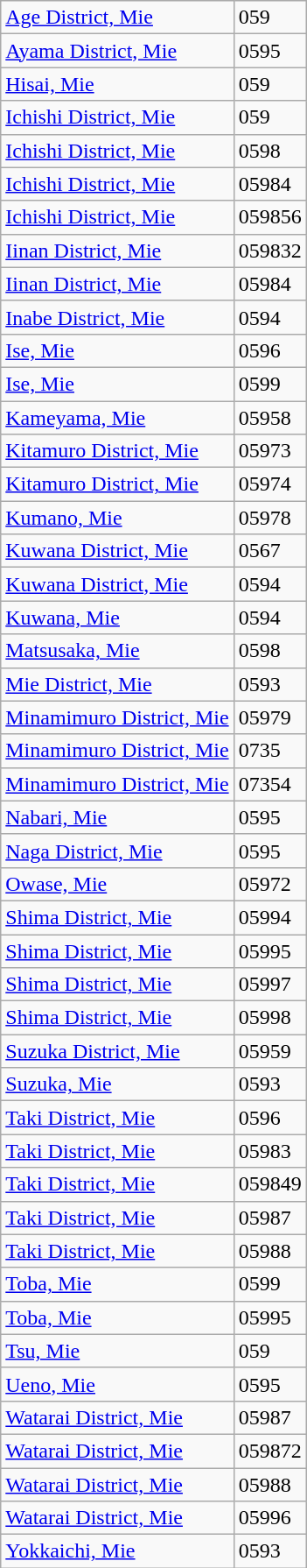<table class="wikitable">
<tr>
<td><a href='#'>Age District, Mie</a></td>
<td>059</td>
</tr>
<tr>
<td><a href='#'>Ayama District, Mie</a></td>
<td>0595</td>
</tr>
<tr>
<td><a href='#'>Hisai, Mie</a></td>
<td>059</td>
</tr>
<tr>
<td><a href='#'>Ichishi District, Mie</a></td>
<td>059</td>
</tr>
<tr>
<td><a href='#'>Ichishi District, Mie</a></td>
<td>0598</td>
</tr>
<tr>
<td><a href='#'>Ichishi District, Mie</a></td>
<td>05984</td>
</tr>
<tr>
<td><a href='#'>Ichishi District, Mie</a></td>
<td>059856</td>
</tr>
<tr>
<td><a href='#'>Iinan District, Mie</a></td>
<td>059832</td>
</tr>
<tr>
<td><a href='#'>Iinan District, Mie</a></td>
<td>05984</td>
</tr>
<tr>
<td><a href='#'>Inabe District, Mie</a></td>
<td>0594</td>
</tr>
<tr>
<td><a href='#'>Ise, Mie</a></td>
<td>0596</td>
</tr>
<tr>
<td><a href='#'>Ise, Mie</a></td>
<td>0599</td>
</tr>
<tr>
<td><a href='#'>Kameyama, Mie</a></td>
<td>05958</td>
</tr>
<tr>
<td><a href='#'>Kitamuro District, Mie</a></td>
<td>05973</td>
</tr>
<tr>
<td><a href='#'>Kitamuro District, Mie</a></td>
<td>05974</td>
</tr>
<tr>
<td><a href='#'>Kumano, Mie</a></td>
<td>05978</td>
</tr>
<tr>
<td><a href='#'>Kuwana District, Mie</a></td>
<td>0567</td>
</tr>
<tr>
<td><a href='#'>Kuwana District, Mie</a></td>
<td>0594</td>
</tr>
<tr>
<td><a href='#'>Kuwana, Mie</a></td>
<td>0594</td>
</tr>
<tr>
<td><a href='#'>Matsusaka, Mie</a></td>
<td>0598</td>
</tr>
<tr>
<td><a href='#'>Mie District, Mie</a></td>
<td>0593</td>
</tr>
<tr>
<td><a href='#'>Minamimuro District, Mie</a></td>
<td>05979</td>
</tr>
<tr>
<td><a href='#'>Minamimuro District, Mie</a></td>
<td>0735</td>
</tr>
<tr>
<td><a href='#'>Minamimuro District, Mie</a></td>
<td>07354</td>
</tr>
<tr>
<td><a href='#'>Nabari, Mie</a></td>
<td>0595</td>
</tr>
<tr>
<td><a href='#'>Naga District, Mie</a></td>
<td>0595</td>
</tr>
<tr>
<td><a href='#'>Owase, Mie</a></td>
<td>05972</td>
</tr>
<tr>
<td><a href='#'>Shima District, Mie</a></td>
<td>05994</td>
</tr>
<tr>
<td><a href='#'>Shima District, Mie</a></td>
<td>05995</td>
</tr>
<tr>
<td><a href='#'>Shima District, Mie</a></td>
<td>05997</td>
</tr>
<tr>
<td><a href='#'>Shima District, Mie</a></td>
<td>05998</td>
</tr>
<tr>
<td><a href='#'>Suzuka District, Mie</a></td>
<td>05959</td>
</tr>
<tr>
<td><a href='#'>Suzuka, Mie</a></td>
<td>0593</td>
</tr>
<tr>
<td><a href='#'>Taki District, Mie</a></td>
<td>0596</td>
</tr>
<tr>
<td><a href='#'>Taki District, Mie</a></td>
<td>05983</td>
</tr>
<tr>
<td><a href='#'>Taki District, Mie</a></td>
<td>059849</td>
</tr>
<tr>
<td><a href='#'>Taki District, Mie</a></td>
<td>05987</td>
</tr>
<tr>
<td><a href='#'>Taki District, Mie</a></td>
<td>05988</td>
</tr>
<tr>
<td><a href='#'>Toba, Mie</a></td>
<td>0599</td>
</tr>
<tr>
<td><a href='#'>Toba, Mie</a></td>
<td>05995</td>
</tr>
<tr>
<td><a href='#'>Tsu, Mie</a></td>
<td>059</td>
</tr>
<tr>
<td><a href='#'>Ueno, Mie</a></td>
<td>0595</td>
</tr>
<tr>
<td><a href='#'>Watarai District, Mie</a></td>
<td>05987</td>
</tr>
<tr>
<td><a href='#'>Watarai District, Mie</a></td>
<td>059872</td>
</tr>
<tr>
<td><a href='#'>Watarai District, Mie</a></td>
<td>05988</td>
</tr>
<tr>
<td><a href='#'>Watarai District, Mie</a></td>
<td>05996</td>
</tr>
<tr>
<td><a href='#'>Yokkaichi, Mie</a></td>
<td>0593</td>
</tr>
</table>
